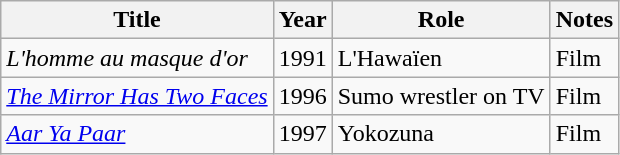<table class="wikitable sortable">
<tr>
<th>Title</th>
<th>Year</th>
<th>Role</th>
<th>Notes</th>
</tr>
<tr>
<td><em>L'homme au masque d'or</em></td>
<td>1991</td>
<td>L'Hawaïen</td>
<td>Film</td>
</tr>
<tr>
<td><em><a href='#'>The Mirror Has Two Faces</a></em></td>
<td>1996</td>
<td>Sumo wrestler on TV</td>
<td>Film</td>
</tr>
<tr>
<td><em><a href='#'>Aar Ya Paar</a></em></td>
<td>1997</td>
<td>Yokozuna</td>
<td>Film</td>
</tr>
</table>
